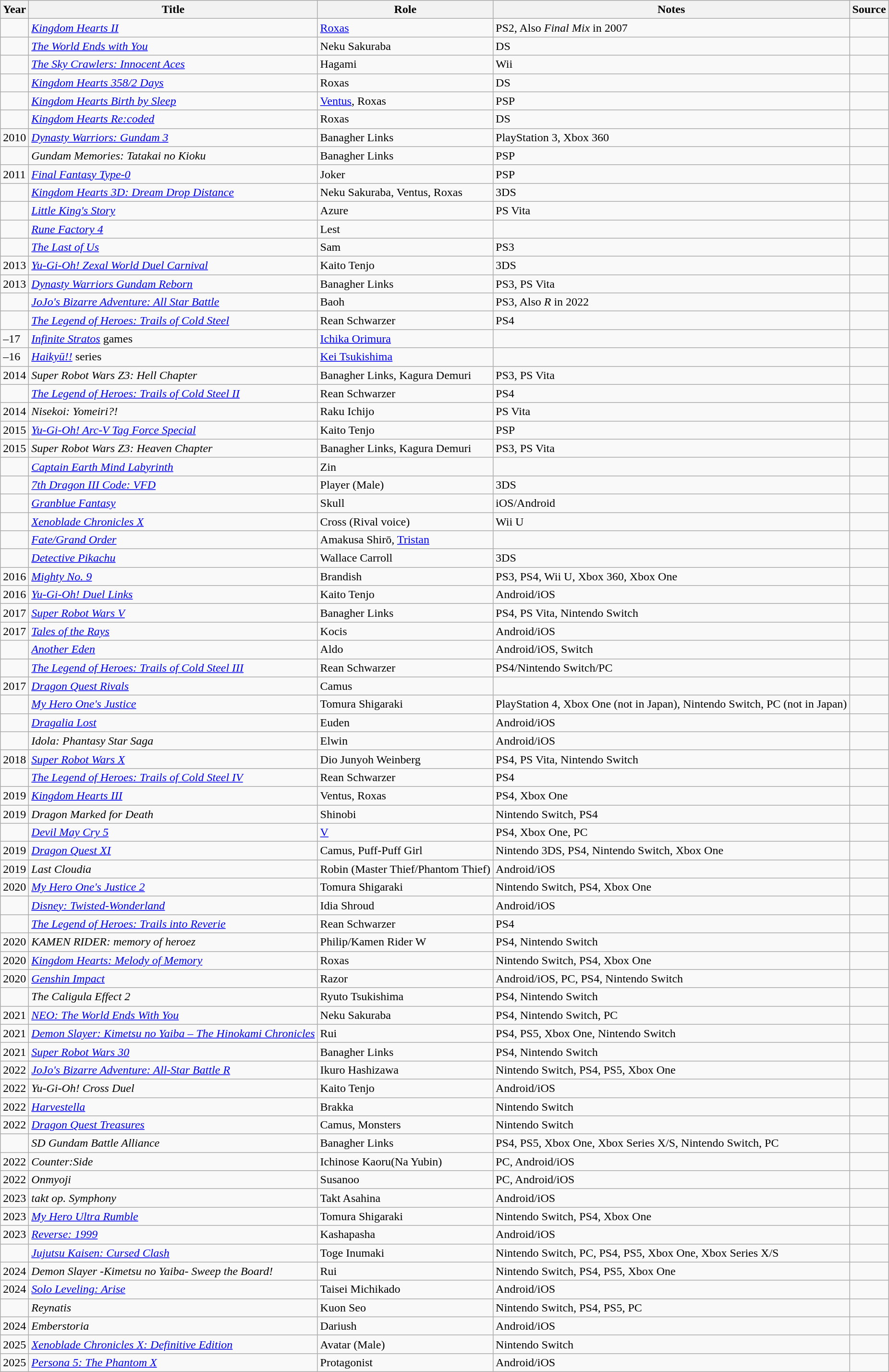<table class="wikitable sortable plainrowheaders">
<tr>
<th>Year</th>
<th>Title</th>
<th>Role</th>
<th class="unsortable">Notes</th>
<th class="unsortable">Source</th>
</tr>
<tr>
<td></td>
<td><em><a href='#'>Kingdom Hearts II</a></em></td>
<td><a href='#'>Roxas</a></td>
<td>PS2, Also <em>Final Mix</em> in 2007</td>
<td></td>
</tr>
<tr>
<td></td>
<td><em><a href='#'>The World Ends with You</a></em></td>
<td>Neku Sakuraba</td>
<td>DS</td>
<td></td>
</tr>
<tr>
<td></td>
<td><em><a href='#'>The Sky Crawlers: Innocent Aces</a></em></td>
<td>Hagami</td>
<td>Wii</td>
<td></td>
</tr>
<tr>
<td></td>
<td><em><a href='#'>Kingdom Hearts 358/2 Days</a></em></td>
<td>Roxas</td>
<td>DS</td>
<td></td>
</tr>
<tr>
<td></td>
<td><em><a href='#'>Kingdom Hearts Birth by Sleep</a></em></td>
<td><a href='#'>Ventus</a>, Roxas</td>
<td>PSP</td>
<td></td>
</tr>
<tr>
<td></td>
<td><em><a href='#'>Kingdom Hearts Re:coded</a></em></td>
<td>Roxas</td>
<td>DS</td>
<td></td>
</tr>
<tr>
<td>2010</td>
<td><em><a href='#'>Dynasty Warriors: Gundam 3</a></em></td>
<td>Banagher Links</td>
<td>PlayStation 3, Xbox 360</td>
<td></td>
</tr>
<tr>
<td></td>
<td><em>Gundam Memories: Tatakai no Kioku</em></td>
<td>Banagher Links</td>
<td>PSP</td>
<td></td>
</tr>
<tr>
<td>2011</td>
<td><em><a href='#'>Final Fantasy Type-0</a></em></td>
<td>Joker</td>
<td>PSP</td>
<td></td>
</tr>
<tr>
<td></td>
<td><em><a href='#'>Kingdom Hearts 3D: Dream Drop Distance</a></em></td>
<td>Neku Sakuraba, Ventus, Roxas</td>
<td>3DS</td>
<td></td>
</tr>
<tr>
<td></td>
<td><em><a href='#'>Little King's Story</a></em></td>
<td>Azure</td>
<td>PS Vita</td>
<td></td>
</tr>
<tr>
<td></td>
<td><em><a href='#'>Rune Factory 4</a></em></td>
<td>Lest</td>
<td></td>
<td></td>
</tr>
<tr>
<td></td>
<td><em><a href='#'>The Last of Us</a></em></td>
<td>Sam</td>
<td>PS3</td>
<td></td>
</tr>
<tr>
<td>2013</td>
<td><em><a href='#'>Yu-Gi-Oh! Zexal World Duel Carnival</a></em></td>
<td>Kaito Tenjo</td>
<td>3DS</td>
<td></td>
</tr>
<tr>
<td>2013</td>
<td><em><a href='#'>Dynasty Warriors Gundam Reborn</a></em></td>
<td>Banagher Links</td>
<td>PS3, PS Vita</td>
<td></td>
</tr>
<tr>
<td></td>
<td><em><a href='#'>JoJo's Bizarre Adventure: All Star Battle</a></em></td>
<td>Baoh</td>
<td>PS3, Also <em>R</em> in 2022</td>
<td></td>
</tr>
<tr>
<td></td>
<td><em><a href='#'>The Legend of Heroes: Trails of Cold Steel</a></em></td>
<td>Rean Schwarzer</td>
<td>PS4</td>
<td></td>
</tr>
<tr>
<td>–17</td>
<td><em><a href='#'>Infinite Stratos</a></em> games</td>
<td><a href='#'>Ichika Orimura</a></td>
<td></td>
<td></td>
</tr>
<tr>
<td>–16</td>
<td><em><a href='#'>Haikyū!!</a></em> series</td>
<td><a href='#'>Kei Tsukishima</a></td>
<td></td>
<td></td>
</tr>
<tr>
<td>2014</td>
<td><em>Super Robot Wars Z3: Hell Chapter</em></td>
<td>Banagher Links, Kagura Demuri</td>
<td>PS3, PS Vita</td>
<td></td>
</tr>
<tr>
<td></td>
<td><em><a href='#'>The Legend of Heroes: Trails of Cold Steel II</a></em></td>
<td>Rean Schwarzer</td>
<td>PS4</td>
<td></td>
</tr>
<tr>
<td>2014</td>
<td><em>Nisekoi: Yomeiri?!</em></td>
<td>Raku Ichijo</td>
<td>PS Vita</td>
<td></td>
</tr>
<tr>
<td>2015</td>
<td><em><a href='#'>Yu-Gi-Oh! Arc-V Tag Force Special</a></em></td>
<td>Kaito Tenjo</td>
<td>PSP</td>
<td></td>
</tr>
<tr>
<td>2015</td>
<td><em>Super Robot Wars Z3: Heaven Chapter</em></td>
<td>Banagher Links, Kagura Demuri</td>
<td>PS3, PS Vita</td>
<td></td>
</tr>
<tr>
<td></td>
<td><em><a href='#'>Captain Earth Mind Labyrinth</a></em></td>
<td>Zin</td>
<td></td>
<td></td>
</tr>
<tr>
<td></td>
<td><em><a href='#'>7th Dragon III Code: VFD</a></em></td>
<td>Player (Male)</td>
<td>3DS</td>
<td></td>
</tr>
<tr>
<td></td>
<td><em><a href='#'>Granblue Fantasy</a></em></td>
<td>Skull</td>
<td>iOS/Android</td>
<td></td>
</tr>
<tr>
<td></td>
<td><em><a href='#'>Xenoblade Chronicles X</a></em></td>
<td>Cross (Rival voice)</td>
<td>Wii U</td>
<td></td>
</tr>
<tr>
<td></td>
<td><em><a href='#'>Fate/Grand Order</a></em></td>
<td>Amakusa Shirō, <a href='#'>Tristan</a></td>
<td></td>
<td></td>
</tr>
<tr>
<td></td>
<td><em><a href='#'>Detective Pikachu</a></em></td>
<td>Wallace Carroll</td>
<td>3DS</td>
<td></td>
</tr>
<tr>
<td>2016</td>
<td><em><a href='#'>Mighty No. 9</a></em></td>
<td>Brandish</td>
<td>PS3, PS4, Wii U, Xbox 360, Xbox One</td>
<td></td>
</tr>
<tr>
<td>2016</td>
<td><em><a href='#'>Yu-Gi-Oh! Duel Links</a></em></td>
<td>Kaito Tenjo</td>
<td>Android/iOS</td>
<td></td>
</tr>
<tr>
<td>2017</td>
<td><em><a href='#'>Super Robot Wars V</a></em></td>
<td>Banagher Links</td>
<td>PS4, PS Vita, Nintendo Switch</td>
<td></td>
</tr>
<tr>
<td>2017</td>
<td><em><a href='#'>Tales of the Rays</a></em></td>
<td>Kocis</td>
<td>Android/iOS</td>
<td></td>
</tr>
<tr>
<td></td>
<td><em><a href='#'>Another Eden</a></em></td>
<td>Aldo</td>
<td>Android/iOS, Switch</td>
<td></td>
</tr>
<tr>
<td></td>
<td><em><a href='#'>The Legend of Heroes: Trails of Cold Steel III</a></em></td>
<td>Rean Schwarzer</td>
<td>PS4/Nintendo Switch/PC</td>
<td></td>
</tr>
<tr>
<td>2017</td>
<td><em><a href='#'>Dragon Quest Rivals</a></em></td>
<td>Camus</td>
<td></td>
<td></td>
</tr>
<tr>
<td></td>
<td><em><a href='#'>My Hero One's Justice</a></em></td>
<td>Tomura Shigaraki</td>
<td>PlayStation 4, Xbox One (not in Japan), Nintendo Switch, PC (not in Japan)</td>
<td></td>
</tr>
<tr>
<td></td>
<td><em><a href='#'>Dragalia Lost</a></em></td>
<td>Euden</td>
<td>Android/iOS</td>
<td></td>
</tr>
<tr>
<td></td>
<td><em>Idola: Phantasy Star Saga</em></td>
<td>Elwin</td>
<td>Android/iOS</td>
<td></td>
</tr>
<tr>
<td>2018</td>
<td><em><a href='#'>Super Robot Wars X</a></em></td>
<td>Dio Junyoh Weinberg</td>
<td>PS4, PS Vita, Nintendo Switch</td>
<td></td>
</tr>
<tr>
<td></td>
<td><em><a href='#'>The Legend of Heroes: Trails of Cold Steel IV</a></em></td>
<td>Rean Schwarzer</td>
<td>PS4</td>
<td></td>
</tr>
<tr>
<td>2019</td>
<td><em><a href='#'>Kingdom Hearts III</a></em></td>
<td>Ventus, Roxas</td>
<td>PS4, Xbox One</td>
<td></td>
</tr>
<tr>
<td>2019</td>
<td><em>Dragon Marked for Death</em></td>
<td>Shinobi</td>
<td>Nintendo Switch, PS4</td>
<td></td>
</tr>
<tr>
<td></td>
<td><em><a href='#'>Devil May Cry 5</a></em></td>
<td><a href='#'>V</a></td>
<td>PS4, Xbox One, PC</td>
<td></td>
</tr>
<tr>
<td>2019</td>
<td><em><a href='#'>Dragon Quest XI</a></em></td>
<td>Camus, Puff-Puff Girl</td>
<td>Nintendo 3DS, PS4, Nintendo Switch, Xbox One</td>
<td></td>
</tr>
<tr>
<td>2019</td>
<td><em>Last Cloudia</em></td>
<td>Robin (Master Thief/Phantom Thief)</td>
<td>Android/iOS</td>
<td></td>
</tr>
<tr>
<td>2020</td>
<td><em><a href='#'>My Hero One's Justice 2</a></em></td>
<td>Tomura Shigaraki</td>
<td>Nintendo Switch, PS4, Xbox One</td>
<td></td>
</tr>
<tr>
<td></td>
<td><em><a href='#'>Disney: Twisted-Wonderland</a></em></td>
<td>Idia Shroud</td>
<td>Android/iOS</td>
<td></td>
</tr>
<tr>
<td></td>
<td><em><a href='#'>The Legend of Heroes: Trails into Reverie</a></em></td>
<td>Rean Schwarzer</td>
<td>PS4</td>
<td></td>
</tr>
<tr>
<td>2020</td>
<td><em>KAMEN RIDER: memory of heroez</em></td>
<td>Philip/Kamen Rider W</td>
<td>PS4, Nintendo Switch</td>
<td></td>
</tr>
<tr>
<td>2020</td>
<td><em><a href='#'>Kingdom Hearts: Melody of Memory</a></em></td>
<td>Roxas</td>
<td>Nintendo Switch, PS4, Xbox One</td>
<td></td>
</tr>
<tr>
<td>2020</td>
<td><em><a href='#'>Genshin Impact</a></em></td>
<td>Razor</td>
<td>Android/iOS, PC, PS4, Nintendo Switch</td>
<td></td>
</tr>
<tr>
<td></td>
<td><em>The Caligula Effect 2</em></td>
<td>Ryuto Tsukishima</td>
<td>PS4, Nintendo Switch</td>
<td></td>
</tr>
<tr>
<td>2021</td>
<td><em><a href='#'>NEO: The World Ends With You</a></em></td>
<td>Neku Sakuraba</td>
<td>PS4, Nintendo Switch, PC</td>
<td></td>
</tr>
<tr>
<td>2021</td>
<td><em><a href='#'>Demon Slayer: Kimetsu no Yaiba – The Hinokami Chronicles</a></em></td>
<td>Rui</td>
<td>PS4, PS5, Xbox One, Nintendo Switch</td>
<td></td>
</tr>
<tr>
<td>2021</td>
<td><em><a href='#'>Super Robot Wars 30</a></em></td>
<td>Banagher Links</td>
<td>PS4, Nintendo Switch</td>
<td></td>
</tr>
<tr>
<td>2022</td>
<td><em><a href='#'>JoJo's Bizarre Adventure: All-Star Battle R</a></em></td>
<td>Ikuro Hashizawa</td>
<td>Nintendo Switch, PS4, PS5, Xbox One</td>
<td></td>
</tr>
<tr>
<td>2022</td>
<td><em>Yu-Gi-Oh! Cross Duel</em></td>
<td>Kaito Tenjo</td>
<td>Android/iOS</td>
<td></td>
</tr>
<tr>
<td>2022</td>
<td><em><a href='#'>Harvestella</a></em></td>
<td>Brakka</td>
<td>Nintendo Switch</td>
<td></td>
</tr>
<tr>
<td>2022</td>
<td><em><a href='#'>Dragon Quest Treasures</a></em></td>
<td>Camus, Monsters</td>
<td>Nintendo Switch</td>
<td></td>
</tr>
<tr>
<td></td>
<td><em>SD Gundam Battle Alliance</em></td>
<td>Banagher Links</td>
<td>PS4, PS5, Xbox One, Xbox Series X/S, Nintendo Switch, PC</td>
<td></td>
</tr>
<tr>
<td>2022</td>
<td><em>Counter:Side</em></td>
<td>Ichinose Kaoru(Na Yubin)</td>
<td>PC, Android/iOS</td>
<td></td>
</tr>
<tr>
<td>2022</td>
<td><em>Onmyoji</em></td>
<td>Susanoo</td>
<td>PC, Android/iOS</td>
<td></td>
</tr>
<tr>
<td>2023</td>
<td><em>takt op. Symphony</em></td>
<td>Takt Asahina</td>
<td>Android/iOS</td>
<td></td>
</tr>
<tr>
<td>2023</td>
<td><em><a href='#'>My Hero Ultra Rumble</a></em></td>
<td>Tomura Shigaraki</td>
<td>Nintendo Switch, PS4, Xbox One</td>
<td></td>
</tr>
<tr>
<td>2023</td>
<td><em><a href='#'>Reverse: 1999</a></em></td>
<td>Kashapasha</td>
<td>Android/iOS</td>
<td></td>
</tr>
<tr>
<td></td>
<td><em><a href='#'>Jujutsu Kaisen: Cursed Clash</a></em></td>
<td>Toge Inumaki</td>
<td>Nintendo Switch, PC, PS4, PS5, Xbox One, Xbox Series X/S</td>
<td></td>
</tr>
<tr>
<td>2024</td>
<td><em>Demon Slayer -Kimetsu no Yaiba- Sweep the Board!</em></td>
<td>Rui</td>
<td>Nintendo Switch, PS4, PS5, Xbox One</td>
<td></td>
</tr>
<tr>
<td>2024</td>
<td><em><a href='#'>Solo Leveling: Arise</a></em></td>
<td>Taisei Michikado</td>
<td>Android/iOS</td>
<td></td>
</tr>
<tr>
<td></td>
<td><em>Reynatis</em></td>
<td>Kuon Seo</td>
<td>Nintendo Switch, PS4, PS5, PC</td>
<td></td>
</tr>
<tr>
<td>2024</td>
<td><em>Emberstoria</em></td>
<td>Dariush</td>
<td>Android/iOS</td>
<td></td>
</tr>
<tr>
<td>2025</td>
<td><em><a href='#'>Xenoblade Chronicles X: Definitive Edition</a></em></td>
<td>Avatar (Male)</td>
<td>Nintendo Switch</td>
<td></td>
</tr>
<tr>
<td>2025</td>
<td><em><a href='#'>Persona 5: The Phantom X</a></em></td>
<td>Protagonist</td>
<td>Android/iOS</td>
<td></td>
</tr>
</table>
